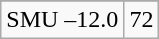<table class="wikitable">
<tr align="center">
</tr>
<tr align="center">
<td>SMU –12.0</td>
<td>72</td>
</tr>
</table>
